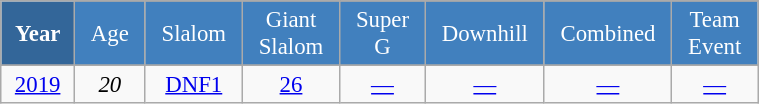<table class="wikitable" style="font-size:95%; text-align:center; border:grey solid 1px; border-collapse:collapse;" width="40%">
<tr style="background-color:#369; color:white;">
<td rowspan="2" colspan="1" width="4%"><strong>Year</strong></td>
</tr>
<tr style="background-color:#4180be; color:white;">
<td width="5%">Age</td>
<td width="5%">Slalom</td>
<td width="5%">Giant<br>Slalom</td>
<td width="5%">Super G</td>
<td width="5%">Downhill</td>
<td width="5%">Combined</td>
<td width="5%">Team Event</td>
</tr>
<tr style="background-color:#8CB2D8; color:white;">
</tr>
<tr>
<td><a href='#'>2019</a></td>
<td><em>20</em></td>
<td><a href='#'>DNF1</a></td>
<td><a href='#'>26</a></td>
<td><a href='#'>—</a></td>
<td><a href='#'>—</a></td>
<td><a href='#'>—</a></td>
<td><a href='#'>—</a></td>
</tr>
</table>
